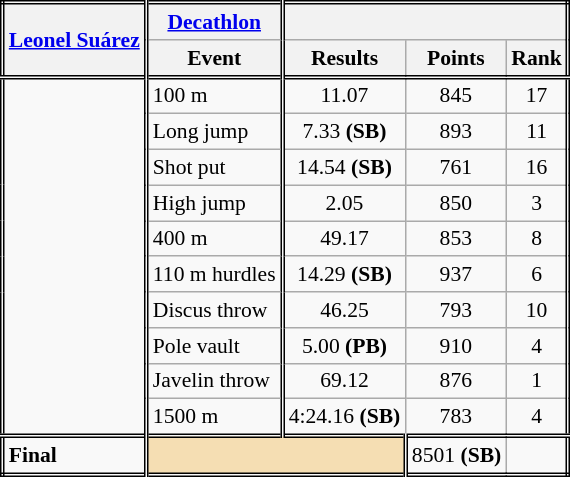<table class=wikitable style="font-size:90%; border: double;">
<tr>
<th style="border-right:double" rowspan="2"><a href='#'>Leonel Suárez</a></th>
<th style="border-right:double"><a href='#'>Decathlon</a></th>
<th colspan="3"></th>
</tr>
<tr>
<th style="border-right:double">Event</th>
<th>Results</th>
<th>Points</th>
<th>Rank</th>
</tr>
<tr style="border-top: double;">
<td style="border-right:double" rowspan="10"></td>
<td style="border-right:double">100 m</td>
<td align=center>11.07</td>
<td align=center>845</td>
<td align=center>17</td>
</tr>
<tr>
<td style="border-right:double">Long jump</td>
<td align=center>7.33 <strong>(SB)</strong></td>
<td align=center>893</td>
<td align=center>11</td>
</tr>
<tr>
<td style="border-right:double">Shot put</td>
<td align=center>14.54 <strong>(SB)</strong></td>
<td align=center>761</td>
<td align=center>16</td>
</tr>
<tr>
<td style="border-right:double">High jump</td>
<td align=center>2.05</td>
<td align=center>850</td>
<td align=center>3</td>
</tr>
<tr>
<td style="border-right:double">400 m</td>
<td align=center>49.17</td>
<td align=center>853</td>
<td align=center>8</td>
</tr>
<tr>
<td style="border-right:double">110 m hurdles</td>
<td align=center>14.29 <strong>(SB)</strong></td>
<td align=center>937</td>
<td align=center>6</td>
</tr>
<tr>
<td style="border-right:double">Discus throw</td>
<td align=center>46.25</td>
<td align=center>793</td>
<td align=center>10</td>
</tr>
<tr>
<td style="border-right:double">Pole vault</td>
<td align=center>5.00 <strong>(PB)</strong></td>
<td align=center>910</td>
<td align=center>4</td>
</tr>
<tr>
<td style="border-right:double">Javelin throw</td>
<td align=center>69.12</td>
<td align=center>876</td>
<td align=center>1</td>
</tr>
<tr>
<td style="border-right:double">1500 m</td>
<td align=center>4:24.16 <strong>(SB)</strong></td>
<td align=center>783</td>
<td align=center>4</td>
</tr>
<tr style="border-top: double;">
<td style="border-right:double"><strong>Final</strong></td>
<td colspan="2" style="background:wheat; border-right:double;"></td>
<td align=center>8501 <strong>(SB)</strong></td>
<td align=center></td>
</tr>
</table>
